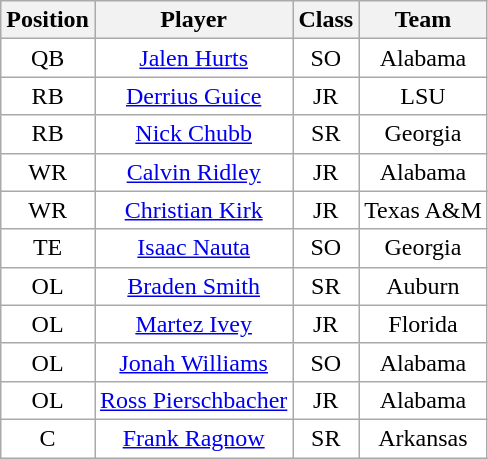<table class="wikitable sortable">
<tr>
<th>Position</th>
<th>Player</th>
<th>Class</th>
<th>Team</th>
</tr>
<tr style="text-align:center;">
<td style="background:white">QB</td>
<td style="background:white"><a href='#'>Jalen Hurts</a></td>
<td style="background:white">SO</td>
<td style="background:white">Alabama</td>
</tr>
<tr style="text-align:center;">
<td style="background:white">RB</td>
<td style="background:white"><a href='#'>Derrius Guice</a></td>
<td style="background:white">JR</td>
<td style="background:white">LSU</td>
</tr>
<tr style="text-align:center;">
<td style="background:white">RB</td>
<td style="background:white"><a href='#'>Nick Chubb</a></td>
<td style="background:white">SR</td>
<td style="background:white">Georgia</td>
</tr>
<tr style="text-align:center;">
<td style="background:white">WR</td>
<td style="background:white"><a href='#'>Calvin Ridley</a></td>
<td style="background:white">JR</td>
<td style="background:white">Alabama</td>
</tr>
<tr style="text-align:center;">
<td style="background:white">WR</td>
<td style="background:white"><a href='#'>Christian Kirk</a></td>
<td style="background:white">JR</td>
<td style="background:white">Texas A&M</td>
</tr>
<tr style="text-align:center;">
<td style="background:white">TE</td>
<td style="background:white"><a href='#'>Isaac Nauta</a></td>
<td style="background:white">SO</td>
<td style="background:white">Georgia</td>
</tr>
<tr style="text-align:center;">
<td style="background:white">OL</td>
<td style="background:white"><a href='#'>Braden Smith</a></td>
<td style="background:white">SR</td>
<td style="background:white">Auburn</td>
</tr>
<tr style="text-align:center;">
<td style="background:white">OL</td>
<td style="background:white"><a href='#'>Martez Ivey</a></td>
<td style="background:white">JR</td>
<td style="background:white">Florida</td>
</tr>
<tr style="text-align:center;">
<td style="background:white">OL</td>
<td style="background:white"><a href='#'>Jonah Williams</a></td>
<td style="background:white">SO</td>
<td style="background:white">Alabama</td>
</tr>
<tr style="text-align:center;">
<td style="background:white">OL</td>
<td style="background:white"><a href='#'>Ross Pierschbacher</a></td>
<td style="background:white">JR</td>
<td style="background:white">Alabama</td>
</tr>
<tr style="text-align:center;">
<td style="background:white">C</td>
<td style="background:white"><a href='#'>Frank Ragnow</a></td>
<td style="background:white">SR</td>
<td style="background:white">Arkansas</td>
</tr>
</table>
